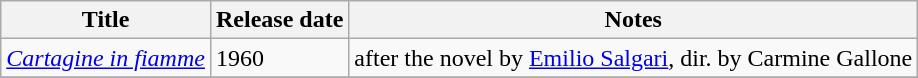<table class="wikitable sortable">
<tr>
<th scope="col">Title</th>
<th scope="col">Release date</th>
<th scope="col" class="unsortable">Notes</th>
</tr>
<tr>
<td><em><a href='#'>Cartagine in fiamme</a></em></td>
<td>1960</td>
<td>after the novel by <a href='#'>Emilio Salgari</a>, dir. by Carmine Gallone</td>
</tr>
<tr>
</tr>
</table>
